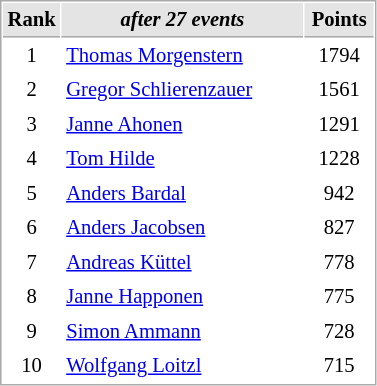<table cellspacing="1" cellpadding="3" style="border:1px solid #AAAAAA;font-size:86%">
<tr style="background:#E4E4E4">
<th style="border-bottom:1px solid #AAAAAA" width=10>Rank</th>
<th style="border-bottom:1px solid #AAAAAA" width=155><em>after 27 events</em></th>
<th style="border-bottom:1px solid #AAAAAA" width=40>Points</th>
</tr>
<tr>
<td style="text-align:center">1</td>
<td> <a href='#'>Thomas Morgenstern</a></td>
<td style="text-align:center">1794</td>
</tr>
<tr>
<td style="text-align:center">2</td>
<td> <a href='#'>Gregor Schlierenzauer</a></td>
<td style="text-align:center">1561</td>
</tr>
<tr>
<td style="text-align:center">3</td>
<td> <a href='#'>Janne Ahonen</a></td>
<td style="text-align:center">1291</td>
</tr>
<tr>
<td style="text-align:center">4</td>
<td> <a href='#'>Tom Hilde</a></td>
<td style="text-align:center">1228</td>
</tr>
<tr>
<td style="text-align:center">5</td>
<td> <a href='#'>Anders Bardal</a></td>
<td style="text-align:center">942</td>
</tr>
<tr>
<td style="text-align:center">6</td>
<td> <a href='#'>Anders Jacobsen</a></td>
<td style="text-align:center">827</td>
</tr>
<tr>
<td style="text-align:center">7</td>
<td> <a href='#'>Andreas Küttel</a></td>
<td style="text-align:center">778</td>
</tr>
<tr>
<td style="text-align:center">8</td>
<td> <a href='#'>Janne Happonen</a></td>
<td style="text-align:center">775</td>
</tr>
<tr>
<td style="text-align:center">9</td>
<td> <a href='#'>Simon Ammann</a></td>
<td style="text-align:center">728</td>
</tr>
<tr>
<td style="text-align:center">10</td>
<td> <a href='#'>Wolfgang Loitzl</a></td>
<td style="text-align:center">715</td>
</tr>
</table>
